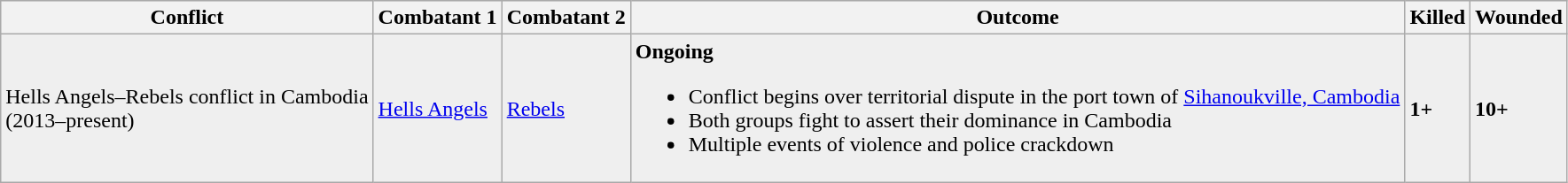<table class="wikitable" style="background:#efefef;">
<tr>
<th>Conflict</th>
<th>Combatant 1</th>
<th>Combatant 2</th>
<th>Outcome</th>
<th>Killed</th>
<th>Wounded</th>
</tr>
<tr>
<td>Hells Angels–Rebels conflict in Cambodia<br>(2013–present)</td>
<td><a href='#'>Hells Angels</a></td>
<td><a href='#'>Rebels</a></td>
<td><strong>Ongoing</strong><br><ul><li>Conflict begins over territorial dispute in the port town of <a href='#'>Sihanoukville, Cambodia</a></li><li>Both groups fight to assert their dominance in Cambodia</li><li>Multiple events of violence and police crackdown</li></ul></td>
<td><strong>1+</strong></td>
<td><strong>10+</strong></td>
</tr>
</table>
